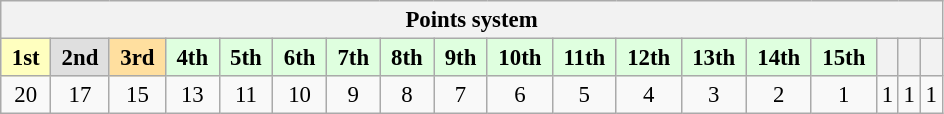<table class="wikitable" style="font-size:95%; text-align:center">
<tr>
<th colspan="19">Points system</th>
</tr>
<tr>
<td style="background:#ffffbf;"> <strong>1st</strong> </td>
<td style="background:#dfdfdf;"> <strong>2nd</strong> </td>
<td style="background:#ffdf9f;"> <strong>3rd</strong> </td>
<td style="background:#dfffdf;"> <strong>4th</strong> </td>
<td style="background:#dfffdf;"> <strong>5th</strong> </td>
<td style="background:#dfffdf;"> <strong>6th</strong> </td>
<td style="background:#dfffdf;"> <strong>7th</strong> </td>
<td style="background:#dfffdf;"> <strong>8th</strong> </td>
<td style="background:#dfffdf;"> <strong>9th</strong> </td>
<td style="background:#dfffdf;"> <strong>10th</strong> </td>
<td style="background:#dfffdf;"> <strong>11th</strong> </td>
<td style="background:#dfffdf;"> <strong>12th</strong> </td>
<td style="background:#dfffdf;"> <strong>13th</strong> </td>
<td style="background:#dfffdf;"> <strong>14th</strong> </td>
<td style="background:#dfffdf;"> <strong>15th</strong> </td>
<th></th>
<th></th>
<th></th>
</tr>
<tr>
<td>20</td>
<td>17</td>
<td>15</td>
<td>13</td>
<td>11</td>
<td>10</td>
<td>9</td>
<td>8</td>
<td>7</td>
<td>6</td>
<td>5</td>
<td>4</td>
<td>3</td>
<td>2</td>
<td>1</td>
<td>1</td>
<td>1</td>
<td>1</td>
</tr>
</table>
